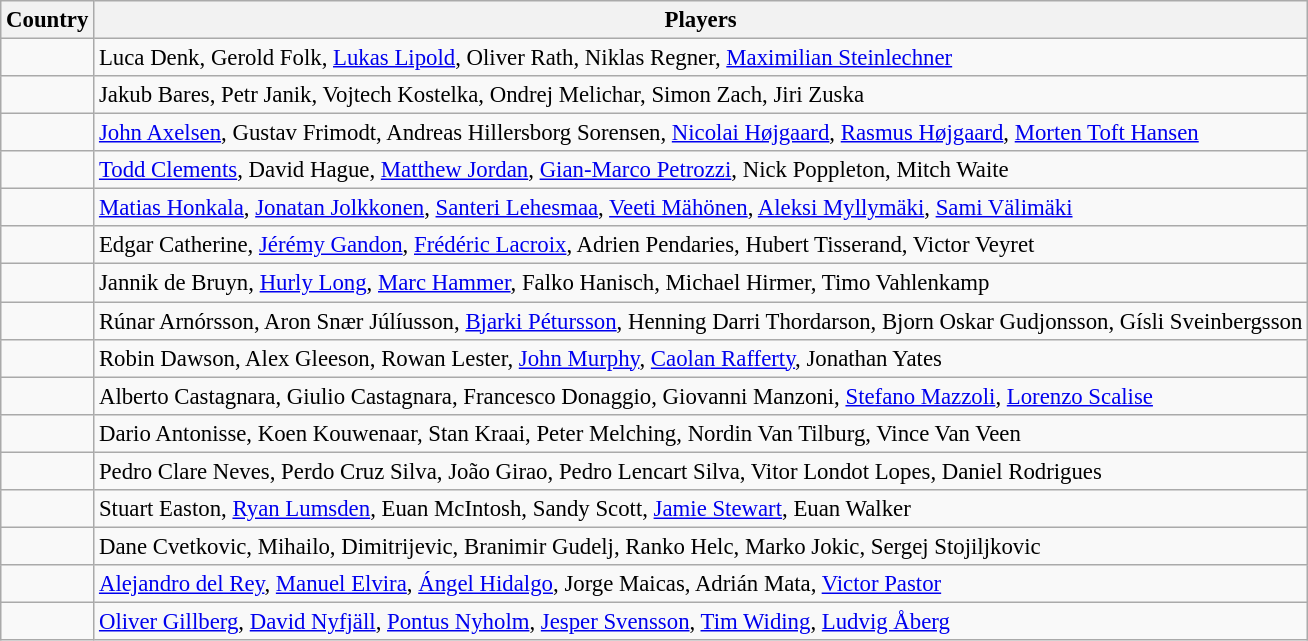<table class="wikitable" style="font-size:95%;">
<tr>
<th>Country</th>
<th>Players</th>
</tr>
<tr>
<td></td>
<td>Luca Denk, Gerold Folk, <a href='#'>Lukas Lipold</a>, Oliver Rath, Niklas Regner, <a href='#'>Maximilian Steinlechner</a></td>
</tr>
<tr>
<td></td>
<td>Jakub Bares, Petr Janik, Vojtech Kostelka, Ondrej Melichar, Simon Zach, Jiri Zuska</td>
</tr>
<tr>
<td></td>
<td><a href='#'>John Axelsen</a>, Gustav Frimodt, Andreas Hillersborg Sorensen, <a href='#'>Nicolai Højgaard</a>, <a href='#'>Rasmus Højgaard</a>, <a href='#'>Morten Toft Hansen</a></td>
</tr>
<tr>
<td></td>
<td><a href='#'>Todd Clements</a>, David Hague, <a href='#'>Matthew Jordan</a>, <a href='#'>Gian-Marco Petrozzi</a>, Nick Poppleton, Mitch Waite</td>
</tr>
<tr>
<td></td>
<td><a href='#'>Matias Honkala</a>, <a href='#'>Jonatan Jolkkonen</a>, <a href='#'>Santeri Lehesmaa</a>, <a href='#'>Veeti Mähönen</a>, <a href='#'>Aleksi Myllymäki</a>, <a href='#'>Sami Välimäki</a></td>
</tr>
<tr>
<td></td>
<td>Edgar Catherine, <a href='#'>Jérémy Gandon</a>, <a href='#'>Frédéric Lacroix</a>, Adrien Pendaries, Hubert Tisserand, Victor Veyret</td>
</tr>
<tr>
<td></td>
<td>Jannik de Bruyn, <a href='#'>Hurly Long</a>, <a href='#'>Marc Hammer</a>, Falko Hanisch, Michael Hirmer, Timo Vahlenkamp</td>
</tr>
<tr>
<td></td>
<td>Rúnar Arnórsson, Aron Snær Júlíusson, <a href='#'>Bjarki Pétursson</a>, Henning Darri Thordarson, Bjorn Oskar Gudjonsson, Gísli Sveinbergsson</td>
</tr>
<tr>
<td></td>
<td>Robin Dawson, Alex Gleeson, Rowan Lester, <a href='#'>John Murphy</a>, <a href='#'>Caolan Rafferty</a>, Jonathan Yates</td>
</tr>
<tr>
<td></td>
<td>Alberto Castagnara, Giulio Castagnara, Francesco Donaggio, Giovanni Manzoni, <a href='#'>Stefano Mazzoli</a>, <a href='#'>Lorenzo Scalise</a></td>
</tr>
<tr>
<td></td>
<td>Dario Antonisse, Koen Kouwenaar, Stan Kraai, Peter Melching,  Nordin Van Tilburg, Vince Van Veen</td>
</tr>
<tr>
<td></td>
<td>Pedro Clare Neves, Perdo Cruz Silva, João Girao, Pedro Lencart Silva, Vitor Londot Lopes, Daniel Rodrigues</td>
</tr>
<tr>
<td></td>
<td>Stuart Easton, <a href='#'>Ryan Lumsden</a>, Euan McIntosh, Sandy Scott, <a href='#'>Jamie Stewart</a>, Euan Walker</td>
</tr>
<tr>
<td></td>
<td>Dane Cvetkovic, Mihailo, Dimitrijevic, Branimir Gudelj, Ranko Helc, Marko Jokic, Sergej Stojiljkovic</td>
</tr>
<tr>
<td></td>
<td><a href='#'>Alejandro del Rey</a>, <a href='#'>Manuel Elvira</a>, <a href='#'>Ángel Hidalgo</a>, Jorge Maicas, Adrián Mata, <a href='#'>Victor Pastor</a></td>
</tr>
<tr>
<td></td>
<td><a href='#'>Oliver Gillberg</a>, <a href='#'>David Nyfjäll</a>, <a href='#'>Pontus Nyholm</a>, <a href='#'>Jesper Svensson</a>, <a href='#'>Tim Widing</a>, <a href='#'>Ludvig Åberg</a></td>
</tr>
</table>
